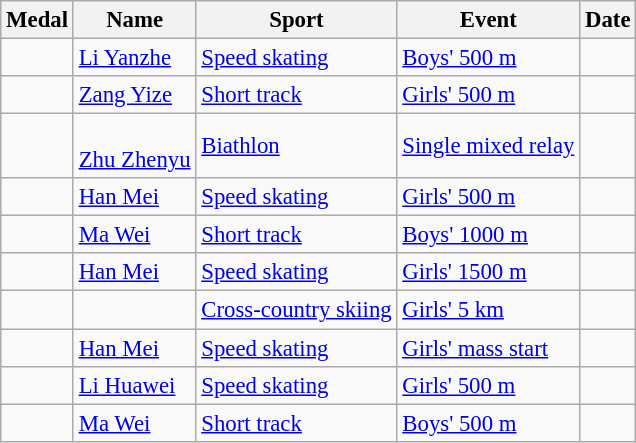<table class="wikitable sortable" style="font-size: 95%">
<tr>
<th>Medal</th>
<th>Name</th>
<th>Sport</th>
<th>Event</th>
<th>Date</th>
</tr>
<tr>
<td></td>
<td><a href='#'>Li Yanzhe</a></td>
<td><a href='#'>Speed skating</a></td>
<td><a href='#'>Boys' 500 m</a></td>
<td></td>
</tr>
<tr>
<td></td>
<td><a href='#'>Zang Yize</a></td>
<td><a href='#'>Short track</a></td>
<td><a href='#'>Girls' 500 m</a></td>
<td></td>
</tr>
<tr>
<td></td>
<td><br><a href='#'>Zhu Zhenyu</a></td>
<td><a href='#'>Biathlon</a></td>
<td><a href='#'>Single mixed relay</a></td>
<td></td>
</tr>
<tr>
<td></td>
<td><a href='#'>Han Mei</a></td>
<td><a href='#'>Speed skating</a></td>
<td><a href='#'>Girls' 500 m</a></td>
<td></td>
</tr>
<tr>
<td></td>
<td><a href='#'>Ma Wei</a></td>
<td><a href='#'>Short track</a></td>
<td><a href='#'>Boys' 1000 m</a></td>
<td></td>
</tr>
<tr>
<td></td>
<td><a href='#'>Han Mei</a></td>
<td><a href='#'>Speed skating</a></td>
<td><a href='#'>Girls' 1500 m</a></td>
<td></td>
</tr>
<tr>
<td></td>
<td></td>
<td><a href='#'>Cross-country skiing</a></td>
<td><a href='#'>Girls' 5 km</a></td>
<td></td>
</tr>
<tr>
<td></td>
<td><a href='#'>Han Mei</a></td>
<td><a href='#'>Speed skating</a></td>
<td><a href='#'>Girls' mass start</a></td>
<td></td>
</tr>
<tr>
<td></td>
<td><a href='#'>Li Huawei</a></td>
<td><a href='#'>Speed skating</a></td>
<td><a href='#'>Girls' 500 m</a></td>
<td></td>
</tr>
<tr>
<td></td>
<td><a href='#'>Ma Wei</a></td>
<td><a href='#'>Short track</a></td>
<td><a href='#'>Boys' 500 m</a></td>
<td></td>
</tr>
</table>
